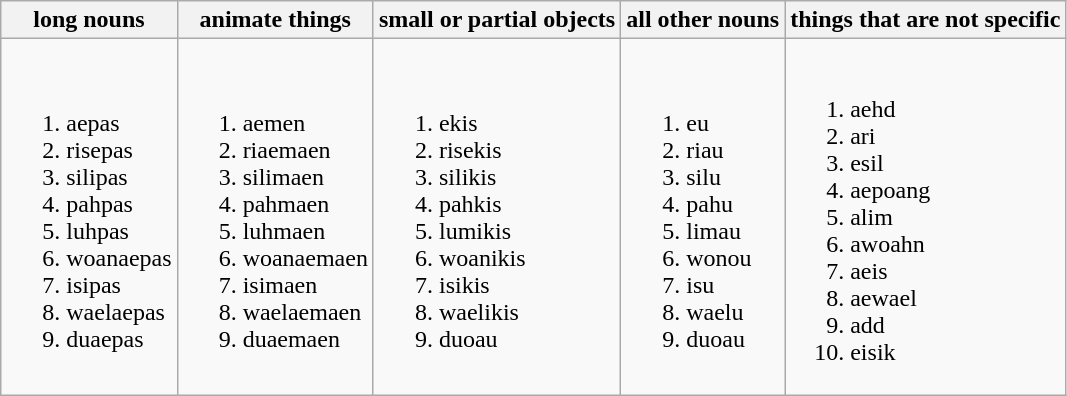<table class="wikitable">
<tr>
<th>long nouns<br></th>
<th>animate things<br></th>
<th>small or partial objects</th>
<th>all other nouns<br></th>
<th>things that are not specific</th>
</tr>
<tr>
<td><br><ol><li>aepas</li><li>risepas</li><li>silipas</li><li>pahpas</li><li>luhpas</li><li>woanaepas</li><li>isipas</li><li>waelaepas</li><li>duaepas</li></ol></td>
<td><br><ol><li>aemen</li><li>riaemaen</li><li>silimaen</li><li>pahmaen</li><li>luhmaen</li><li>woanaemaen</li><li>isimaen</li><li>waelaemaen</li><li>duaemaen</li></ol></td>
<td><br><ol><li>ekis</li><li>risekis</li><li>silikis</li><li>pahkis</li><li>lumikis</li><li>woanikis</li><li>isikis</li><li>waelikis</li><li>duoau</li></ol></td>
<td><br><ol><li>eu</li><li>riau</li><li>silu</li><li>pahu</li><li>limau</li><li>wonou</li><li>isu</li><li>waelu</li><li>duoau</li></ol></td>
<td><br><ol><li>aehd</li><li>ari</li><li>esil</li><li>aepoang</li><li>alim</li><li>awoahn</li><li>aeis</li><li>aewael</li><li>add</li><li>eisik</li></ol></td>
</tr>
</table>
